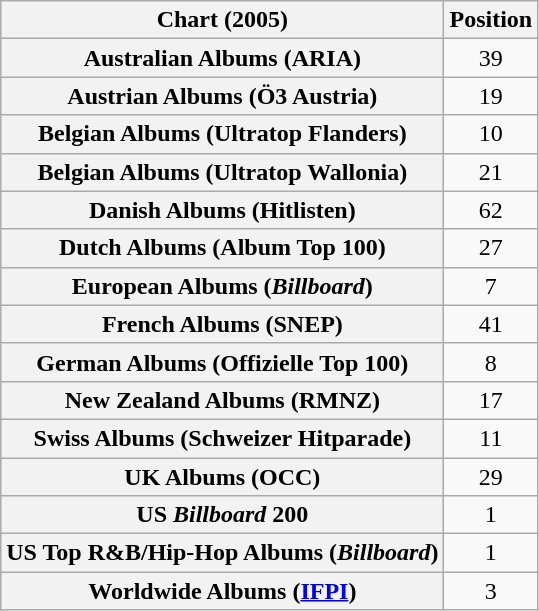<table class="wikitable sortable plainrowheaders">
<tr>
<th scope="col">Chart (2005)</th>
<th scope="col">Position</th>
</tr>
<tr>
<th scope="row">Australian Albums (ARIA)</th>
<td style="text-align:center;">39</td>
</tr>
<tr>
<th scope="row">Austrian Albums (Ö3 Austria)</th>
<td style="text-align:center;">19</td>
</tr>
<tr>
<th scope="row">Belgian Albums (Ultratop Flanders)</th>
<td style="text-align:center;">10</td>
</tr>
<tr>
<th scope="row">Belgian Albums (Ultratop Wallonia)</th>
<td style="text-align:center;">21</td>
</tr>
<tr>
<th scope="row">Danish Albums (Hitlisten)</th>
<td align="center">62</td>
</tr>
<tr>
<th scope="row">Dutch Albums (Album Top 100)</th>
<td style="text-align:center;">27</td>
</tr>
<tr>
<th scope="row">European Albums (<em>Billboard</em>)</th>
<td style="text-align:center;">7</td>
</tr>
<tr>
<th scope="row">French Albums (SNEP)</th>
<td style="text-align:center;">41</td>
</tr>
<tr>
<th scope="row">German Albums (Offizielle Top 100)</th>
<td style="text-align:center;">8</td>
</tr>
<tr>
<th scope="row">New Zealand Albums (RMNZ)</th>
<td style="text-align:center;">17</td>
</tr>
<tr>
<th scope="row">Swiss Albums (Schweizer Hitparade)</th>
<td style="text-align:center;">11</td>
</tr>
<tr>
<th scope="row">UK Albums (OCC)</th>
<td style="text-align:center;">29</td>
</tr>
<tr>
<th scope="row">US <em>Billboard</em> 200</th>
<td style="text-align:center;">1</td>
</tr>
<tr>
<th scope="row">US Top R&B/Hip-Hop Albums (<em>Billboard</em>)</th>
<td style="text-align:center;">1</td>
</tr>
<tr>
<th scope="row">Worldwide Albums (<a href='#'>IFPI</a>)</th>
<td style="text-align:center;">3</td>
</tr>
</table>
